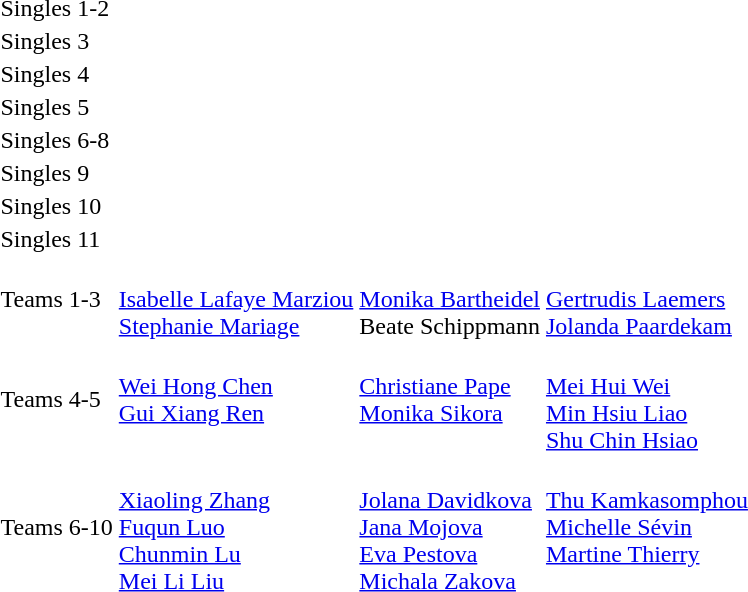<table>
<tr>
<td>Singles 1-2<br></td>
<td></td>
<td></td>
<td></td>
</tr>
<tr>
<td>Singles 3<br></td>
<td></td>
<td></td>
<td></td>
</tr>
<tr>
<td>Singles 4<br></td>
<td></td>
<td></td>
<td></td>
</tr>
<tr>
<td>Singles 5<br></td>
<td></td>
<td></td>
<td></td>
</tr>
<tr>
<td>Singles 6-8<br></td>
<td></td>
<td></td>
<td></td>
</tr>
<tr>
<td>Singles 9<br></td>
<td></td>
<td></td>
<td></td>
</tr>
<tr>
<td>Singles 10<br></td>
<td></td>
<td></td>
<td></td>
</tr>
<tr>
<td>Singles 11<br></td>
<td></td>
<td></td>
<td></td>
</tr>
<tr>
<td>Teams 1-3<br></td>
<td valign="top"><br><a href='#'>Isabelle Lafaye Marziou</a><br><a href='#'>Stephanie Mariage</a></td>
<td valign="top"><br><a href='#'>Monika Bartheidel</a><br>Beate Schippmann</td>
<td valign="top"><br><a href='#'>Gertrudis Laemers</a><br><a href='#'>Jolanda Paardekam</a></td>
</tr>
<tr>
<td>Teams 4-5<br></td>
<td valign="top"><br><a href='#'>Wei Hong Chen</a><br><a href='#'>Gui Xiang Ren</a></td>
<td valign="top"><br><a href='#'>Christiane Pape</a><br><a href='#'>Monika Sikora</a></td>
<td valign="top"><br><a href='#'>Mei Hui Wei</a><br><a href='#'>Min Hsiu Liao</a><br><a href='#'>Shu Chin Hsiao</a></td>
</tr>
<tr>
<td>Teams 6-10<br></td>
<td valign="top"><br><a href='#'>Xiaoling Zhang</a><br><a href='#'>Fuqun Luo</a><br><a href='#'>Chunmin Lu</a><br><a href='#'>Mei Li Liu</a></td>
<td valign="top"><br><a href='#'>Jolana Davidkova</a><br><a href='#'>Jana Mojova</a><br><a href='#'>Eva Pestova</a><br><a href='#'>Michala Zakova</a></td>
<td valign="top"><br><a href='#'>Thu Kamkasomphou</a><br><a href='#'>Michelle Sévin</a><br><a href='#'>Martine Thierry</a></td>
</tr>
</table>
